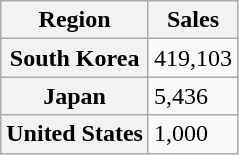<table class="wikitable plainrowheaders">
<tr>
<th>Region</th>
<th>Sales</th>
</tr>
<tr>
<th scope="row">South Korea</th>
<td>419,103</td>
</tr>
<tr>
<th scope="row">Japan</th>
<td>5,436</td>
</tr>
<tr>
<th scope="row">United States</th>
<td>1,000</td>
</tr>
</table>
